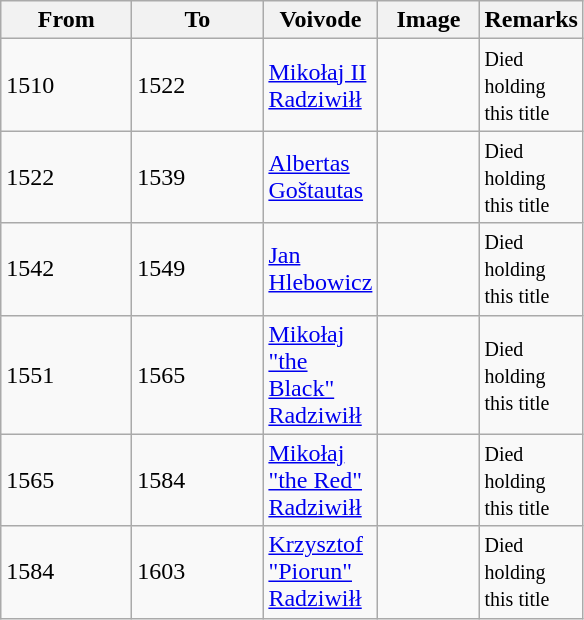<table class="wikitable">
<tr align="left">
<th width="80pt">From</th>
<th width="80pt">To</th>
<th width="60pt">Voivode</th>
<th width="60pt">Image</th>
<th width="60pt">Remarks</th>
</tr>
<tr ---->
<td>1510</td>
<td>1522</td>
<td><a href='#'>Mikołaj II Radziwiłł</a></td>
<td></td>
<td><small>Died holding this title</small></td>
</tr>
<tr ---->
<td>1522</td>
<td>1539</td>
<td><a href='#'>Albertas Goštautas</a></td>
<td></td>
<td><small>Died holding this title</small></td>
</tr>
<tr ---->
<td>1542</td>
<td>1549</td>
<td><a href='#'>Jan Hlebowicz</a></td>
<td></td>
<td><small>Died holding this title</small></td>
</tr>
<tr ---->
<td>1551</td>
<td>1565</td>
<td><a href='#'>Mikołaj "the Black" Radziwiłł</a></td>
<td></td>
<td><small>Died holding this title</small></td>
</tr>
<tr ---->
<td>1565</td>
<td>1584</td>
<td><a href='#'>Mikołaj "the Red" Radziwiłł</a></td>
<td></td>
<td><small>Died holding this title</small></td>
</tr>
<tr ---->
<td>1584</td>
<td>1603</td>
<td><a href='#'>Krzysztof "Piorun" Radziwiłł</a></td>
<td></td>
<td><small>Died holding this title</small></td>
</tr>
</table>
